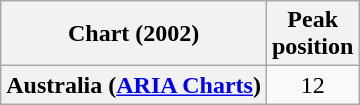<table class="wikitable sortable plainrowheaders" style="text-align:center">
<tr>
<th scope="col">Chart (2002)</th>
<th scope="col">Peak<br>position</th>
</tr>
<tr>
<th scope="row">Australia (<a href='#'>ARIA Charts</a>)</th>
<td>12</td>
</tr>
</table>
